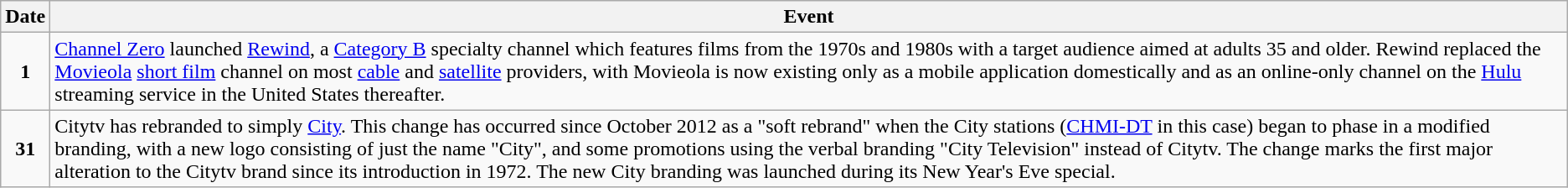<table class="wikitable">
<tr>
<th>Date</th>
<th>Event</th>
</tr>
<tr>
<td style="text-align:center;"><strong>1</strong></td>
<td><a href='#'>Channel Zero</a> launched <a href='#'>Rewind</a>, a <a href='#'>Category B</a> specialty channel which features films from the 1970s and 1980s with a target audience aimed at adults 35 and older. Rewind replaced the <a href='#'>Movieola</a> <a href='#'>short film</a> channel on most <a href='#'>cable</a> and <a href='#'>satellite</a> providers, with Movieola is now existing only as a mobile application domestically and as an online-only channel on the <a href='#'>Hulu</a> streaming service in the United States thereafter.</td>
</tr>
<tr>
<td style="text-align:center;"><strong>31</strong></td>
<td>Citytv has rebranded to simply <a href='#'>City</a>. This change has occurred since October 2012 as a "soft rebrand" when the City stations (<a href='#'>CHMI-DT</a> in this case) began to phase in a modified branding, with a new logo consisting of just the name "City", and some promotions using the verbal branding "City Television" instead of Citytv. The change marks the first major alteration to the Citytv brand since its introduction in 1972. The new City branding was launched during its New Year's Eve special.</td>
</tr>
</table>
